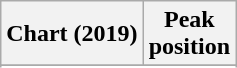<table class="wikitable sortable plainrowheaders" style="text-align:center">
<tr>
<th scope="col">Chart (2019)</th>
<th scope="col">Peak<br>position</th>
</tr>
<tr>
</tr>
<tr>
</tr>
<tr>
</tr>
<tr>
</tr>
</table>
